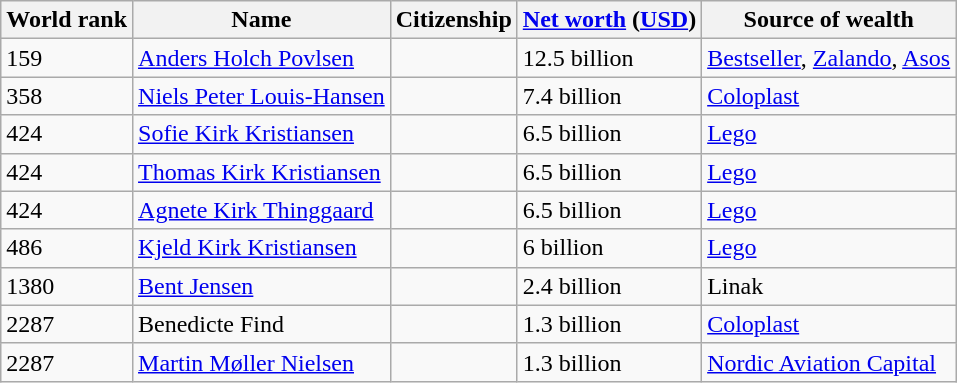<table class="wikitable">
<tr>
<th>World rank</th>
<th>Name</th>
<th>Citizenship</th>
<th><a href='#'>Net worth</a> (<a href='#'>USD</a>)</th>
<th>Source of wealth</th>
</tr>
<tr>
<td>159</td>
<td><a href='#'>Anders Holch Povlsen</a></td>
<td></td>
<td>12.5 billion</td>
<td><a href='#'>Bestseller</a>, <a href='#'>Zalando</a>, <a href='#'>Asos</a></td>
</tr>
<tr>
<td>358</td>
<td><a href='#'>Niels Peter Louis-Hansen</a></td>
<td></td>
<td>7.4 billion</td>
<td><a href='#'>Coloplast</a></td>
</tr>
<tr>
<td>424</td>
<td><a href='#'>Sofie Kirk Kristiansen</a></td>
<td></td>
<td>6.5 billion</td>
<td><a href='#'>Lego</a></td>
</tr>
<tr>
<td>424</td>
<td><a href='#'>Thomas Kirk Kristiansen</a></td>
<td></td>
<td>6.5 billion</td>
<td><a href='#'>Lego</a></td>
</tr>
<tr>
<td>424</td>
<td><a href='#'>Agnete Kirk Thinggaard</a></td>
<td></td>
<td>6.5 billion</td>
<td><a href='#'>Lego</a></td>
</tr>
<tr>
<td>486</td>
<td><a href='#'>Kjeld Kirk Kristiansen</a></td>
<td></td>
<td>6 billion</td>
<td><a href='#'>Lego</a></td>
</tr>
<tr>
<td>1380</td>
<td><a href='#'>Bent Jensen</a></td>
<td></td>
<td>2.4 billion</td>
<td>Linak</td>
</tr>
<tr>
<td>2287</td>
<td>Benedicte Find</td>
<td></td>
<td>1.3 billion</td>
<td><a href='#'>Coloplast</a></td>
</tr>
<tr>
<td>2287</td>
<td><a href='#'>Martin Møller Nielsen</a></td>
<td></td>
<td>1.3 billion</td>
<td><a href='#'>Nordic Aviation Capital</a></td>
</tr>
</table>
